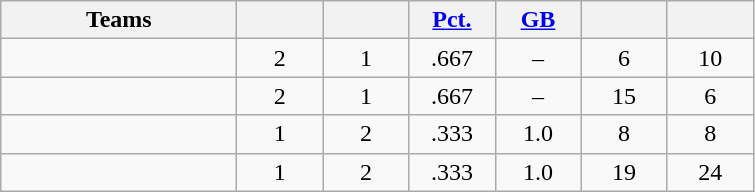<table class="wikitable" style="text-align: center;">
<tr>
<th style="width: 150px;">Teams</th>
<th style="width: 50px;"></th>
<th style="width: 50px;"></th>
<th style="width: 50px;"><a href='#'>Pct.</a></th>
<th style="width: 50px;"><a href='#'>GB</a></th>
<th style="width: 50px;"></th>
<th style="width: 50px;"></th>
</tr>
<tr style="background: ;">
<td style="text-align: left;"></td>
<td>2</td>
<td>1</td>
<td>.667</td>
<td>–</td>
<td>6</td>
<td>10</td>
</tr>
<tr style="background: ;">
<td style="text-align: left;"></td>
<td>2</td>
<td>1</td>
<td>.667</td>
<td>–</td>
<td>15</td>
<td>6</td>
</tr>
<tr style="background: ;">
<td style="text-align: left;"></td>
<td>1</td>
<td>2</td>
<td>.333</td>
<td>1.0</td>
<td>8</td>
<td>8</td>
</tr>
<tr style="background: ;">
<td style="text-align: left;"></td>
<td>1</td>
<td>2</td>
<td>.333</td>
<td>1.0</td>
<td>19</td>
<td>24</td>
</tr>
</table>
